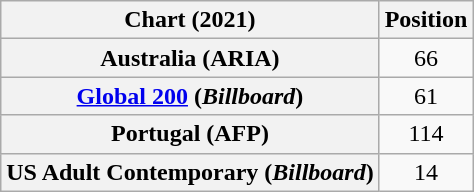<table class="wikitable sortable plainrowheaders" style="text-align:center">
<tr>
<th scope="col">Chart (2021)</th>
<th scope="col">Position</th>
</tr>
<tr>
<th scope="row">Australia (ARIA)</th>
<td>66</td>
</tr>
<tr>
<th scope="row"><a href='#'>Global 200</a> (<em>Billboard</em>)</th>
<td>61</td>
</tr>
<tr>
<th scope="row">Portugal (AFP)</th>
<td>114</td>
</tr>
<tr>
<th scope="row">US Adult Contemporary (<em>Billboard</em>)</th>
<td>14</td>
</tr>
</table>
